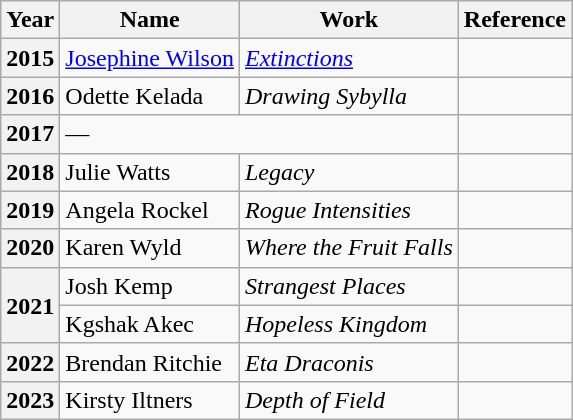<table class="wikitable">
<tr>
<th>Year</th>
<th>Name</th>
<th>Work</th>
<th>Reference</th>
</tr>
<tr>
<th>2015</th>
<td><a href='#'>Josephine Wilson</a></td>
<td><em><a href='#'>Extinctions</a></em></td>
<td></td>
</tr>
<tr>
<th>2016</th>
<td>Odette Kelada</td>
<td><em>Drawing Sybylla</em></td>
<td></td>
</tr>
<tr>
<th>2017</th>
<td colspan="2">—</td>
<td></td>
</tr>
<tr>
<th>2018</th>
<td>Julie Watts</td>
<td><em>Legacy</em></td>
<td></td>
</tr>
<tr>
<th>2019</th>
<td>Angela Rockel</td>
<td><em>Rogue Intensities</em></td>
<td></td>
</tr>
<tr>
<th>2020</th>
<td>Karen Wyld</td>
<td><em>Where the Fruit Falls</em></td>
<td></td>
</tr>
<tr>
<th rowspan="2">2021</th>
<td>Josh Kemp</td>
<td><em>Strangest Places</em></td>
<td></td>
</tr>
<tr>
<td>Kgshak Akec</td>
<td><em>Hopeless Kingdom</em></td>
<td></td>
</tr>
<tr>
<th>2022</th>
<td>Brendan Ritchie</td>
<td><em>Eta Draconis</em></td>
<td></td>
</tr>
<tr>
<th>2023</th>
<td>Kirsty Iltners</td>
<td><em>Depth of Field</em></td>
<td></td>
</tr>
</table>
